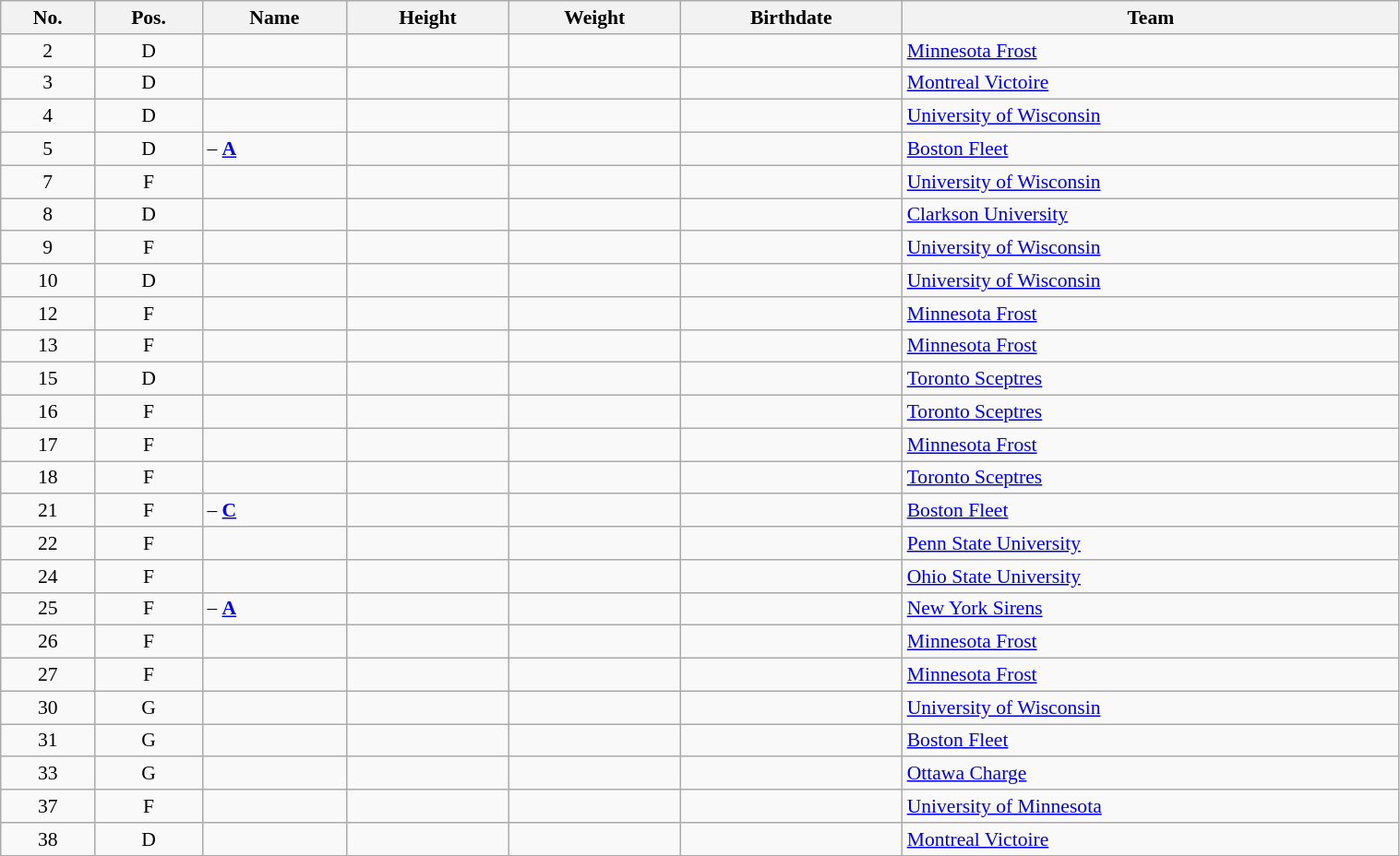<table class="wikitable sortable" width="80%" style="font-size: 90%; text-align: center;">
<tr>
<th>No.</th>
<th>Pos.</th>
<th>Name</th>
<th>Height</th>
<th>Weight</th>
<th>Birthdate</th>
<th>Team</th>
</tr>
<tr>
<td>2</td>
<td>D</td>
<td align=left></td>
<td></td>
<td></td>
<td></td>
<td align=left> <a href='#'>Minnesota Frost</a></td>
</tr>
<tr>
<td>3</td>
<td>D</td>
<td align=left></td>
<td></td>
<td></td>
<td></td>
<td align=left> <a href='#'>Montreal Victoire</a></td>
</tr>
<tr>
<td>4</td>
<td>D</td>
<td align=left></td>
<td></td>
<td></td>
<td></td>
<td align=left> <a href='#'>University of Wisconsin</a></td>
</tr>
<tr>
<td>5</td>
<td>D</td>
<td align=left> – <a href='#'><strong>A</strong></a></td>
<td></td>
<td></td>
<td></td>
<td align=left> <a href='#'>Boston Fleet</a></td>
</tr>
<tr>
<td>7</td>
<td>F</td>
<td align=left></td>
<td></td>
<td></td>
<td></td>
<td align=left> <a href='#'>University of Wisconsin</a></td>
</tr>
<tr>
<td>8</td>
<td>D</td>
<td align=left></td>
<td></td>
<td></td>
<td></td>
<td align=left> <a href='#'>Clarkson University</a></td>
</tr>
<tr>
<td>9</td>
<td>F</td>
<td align=left></td>
<td></td>
<td></td>
<td></td>
<td align=left> <a href='#'>University of Wisconsin</a></td>
</tr>
<tr>
<td>10</td>
<td>D</td>
<td align=left></td>
<td></td>
<td></td>
<td></td>
<td align=left> <a href='#'>University of Wisconsin</a></td>
</tr>
<tr>
<td>12</td>
<td>F</td>
<td align=left></td>
<td></td>
<td></td>
<td></td>
<td align=left> <a href='#'>Minnesota Frost</a></td>
</tr>
<tr>
<td>13</td>
<td>F</td>
<td align=left></td>
<td></td>
<td></td>
<td></td>
<td align=left> <a href='#'>Minnesota Frost</a></td>
</tr>
<tr>
<td>15</td>
<td>D</td>
<td align=left></td>
<td></td>
<td></td>
<td></td>
<td align=left> <a href='#'>Toronto Sceptres</a></td>
</tr>
<tr>
<td>16</td>
<td>F</td>
<td align=left></td>
<td></td>
<td></td>
<td></td>
<td align=left> <a href='#'>Toronto Sceptres</a></td>
</tr>
<tr>
<td>17</td>
<td>F</td>
<td align=left></td>
<td></td>
<td></td>
<td></td>
<td align=left> <a href='#'>Minnesota Frost</a></td>
</tr>
<tr>
<td>18</td>
<td>F</td>
<td align=left></td>
<td></td>
<td></td>
<td></td>
<td align=left> <a href='#'>Toronto Sceptres</a></td>
</tr>
<tr>
<td>21</td>
<td>F</td>
<td align=left> – <a href='#'><strong>C</strong></a></td>
<td></td>
<td></td>
<td></td>
<td align=left> <a href='#'>Boston Fleet</a></td>
</tr>
<tr>
<td>22</td>
<td>F</td>
<td align=left></td>
<td></td>
<td></td>
<td></td>
<td align=left> <a href='#'>Penn State University</a></td>
</tr>
<tr>
<td>24</td>
<td>F</td>
<td align=left></td>
<td></td>
<td></td>
<td></td>
<td align=left> <a href='#'>Ohio State University</a></td>
</tr>
<tr>
<td>25</td>
<td>F</td>
<td align=left> – <a href='#'><strong>A</strong></a></td>
<td></td>
<td></td>
<td></td>
<td align=left> <a href='#'>New York Sirens</a></td>
</tr>
<tr>
<td>26</td>
<td>F</td>
<td align=left></td>
<td></td>
<td></td>
<td></td>
<td align=left> <a href='#'>Minnesota Frost</a></td>
</tr>
<tr>
<td>27</td>
<td>F</td>
<td align=left></td>
<td></td>
<td></td>
<td></td>
<td align=left> <a href='#'>Minnesota Frost</a></td>
</tr>
<tr>
<td>30</td>
<td>G</td>
<td align=left></td>
<td></td>
<td></td>
<td></td>
<td align=left> <a href='#'>University of Wisconsin</a></td>
</tr>
<tr>
<td>31</td>
<td>G</td>
<td align=left></td>
<td></td>
<td></td>
<td></td>
<td align=left> <a href='#'>Boston Fleet</a></td>
</tr>
<tr>
<td>33</td>
<td>G</td>
<td align=left></td>
<td></td>
<td></td>
<td></td>
<td align=left> <a href='#'>Ottawa Charge</a></td>
</tr>
<tr>
<td>37</td>
<td>F</td>
<td align=left></td>
<td></td>
<td></td>
<td></td>
<td align=left> <a href='#'>University of Minnesota</a></td>
</tr>
<tr>
<td>38</td>
<td>D</td>
<td align=left></td>
<td></td>
<td></td>
<td></td>
<td align=left> <a href='#'>Montreal Victoire</a></td>
</tr>
</table>
